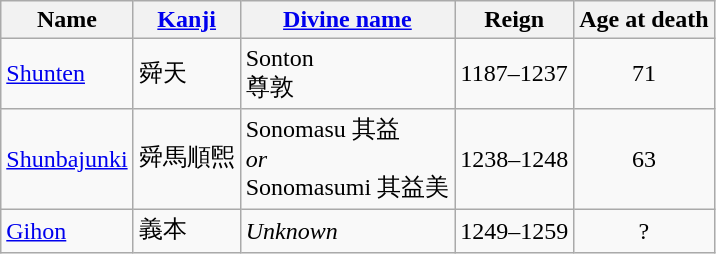<table class=wikitable>
<tr>
<th>Name</th>
<th><a href='#'>Kanji</a></th>
<th><a href='#'>Divine name</a></th>
<th>Reign</th>
<th>Age at death</th>
</tr>
<tr>
<td><a href='#'>Shunten</a></td>
<td>舜天</td>
<td>Sonton<br>尊敦</td>
<td align="center">1187–1237</td>
<td align="center">71</td>
</tr>
<tr>
<td><a href='#'>Shunbajunki</a></td>
<td>舜馬順煕</td>
<td>Sonomasu 其益<br><em>or</em><br>Sonomasumi 其益美</td>
<td align="center">1238–1248</td>
<td align="center">63</td>
</tr>
<tr>
<td><a href='#'>Gihon</a></td>
<td>義本</td>
<td><em>Unknown</em></td>
<td align="center">1249–1259</td>
<td align="center">?</td>
</tr>
</table>
